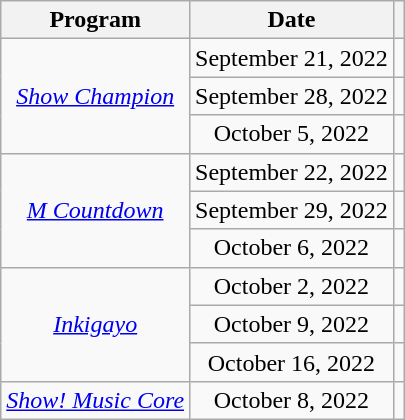<table class="sortable wikitable" style="text-align:center;">
<tr>
<th>Program</th>
<th>Date</th>
<th class="unsortable"></th>
</tr>
<tr>
<td rowspan="3"><em><a href='#'>Show Champion</a></em></td>
<td>September 21, 2022</td>
<td></td>
</tr>
<tr>
<td>September 28, 2022</td>
<td></td>
</tr>
<tr>
<td>October 5, 2022</td>
<td></td>
</tr>
<tr>
<td rowspan="3"><em><a href='#'>M Countdown</a></em></td>
<td>September 22, 2022</td>
<td></td>
</tr>
<tr>
<td>September 29, 2022</td>
<td></td>
</tr>
<tr>
<td>October 6, 2022</td>
<td></td>
</tr>
<tr>
<td rowspan="3"><em><a href='#'>Inkigayo</a></em></td>
<td>October 2, 2022</td>
<td></td>
</tr>
<tr>
<td>October 9, 2022</td>
<td></td>
</tr>
<tr>
<td>October 16, 2022</td>
<td></td>
</tr>
<tr>
<td><em><a href='#'>Show! Music Core</a></em></td>
<td>October 8, 2022</td>
<td></td>
</tr>
</table>
